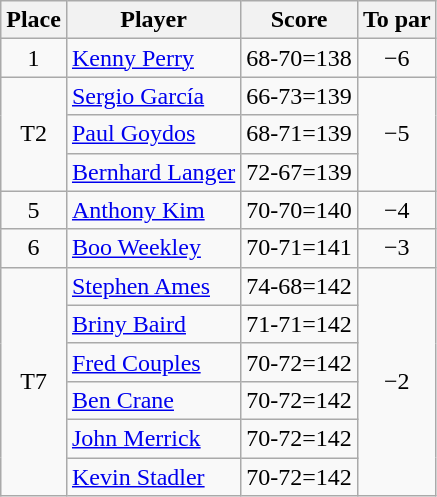<table class="wikitable">
<tr>
<th>Place</th>
<th>Player</th>
<th>Score</th>
<th>To par</th>
</tr>
<tr>
<td align=center>1</td>
<td> <a href='#'>Kenny Perry</a></td>
<td>68-70=138</td>
<td align=center>−6</td>
</tr>
<tr>
<td align=center rowspan="3">T2</td>
<td> <a href='#'>Sergio García</a></td>
<td>66-73=139</td>
<td rowspan="3" align=center>−5</td>
</tr>
<tr>
<td> <a href='#'>Paul Goydos</a></td>
<td>68-71=139</td>
</tr>
<tr>
<td> <a href='#'>Bernhard Langer</a></td>
<td>72-67=139</td>
</tr>
<tr>
<td align=center>5</td>
<td> <a href='#'>Anthony Kim</a></td>
<td>70-70=140</td>
<td align=center>−4</td>
</tr>
<tr>
<td align=center>6</td>
<td> <a href='#'>Boo Weekley</a></td>
<td>70-71=141</td>
<td align=center>−3</td>
</tr>
<tr>
<td align=center rowspan="6">T7</td>
<td> <a href='#'>Stephen Ames</a></td>
<td>74-68=142</td>
<td rowspan="6" align=center>−2</td>
</tr>
<tr>
<td> <a href='#'>Briny Baird</a></td>
<td>71-71=142</td>
</tr>
<tr>
<td> <a href='#'>Fred Couples</a></td>
<td>70-72=142</td>
</tr>
<tr>
<td> <a href='#'>Ben Crane</a></td>
<td>70-72=142</td>
</tr>
<tr>
<td> <a href='#'>John Merrick</a></td>
<td>70-72=142</td>
</tr>
<tr>
<td> <a href='#'>Kevin Stadler</a></td>
<td>70-72=142</td>
</tr>
</table>
